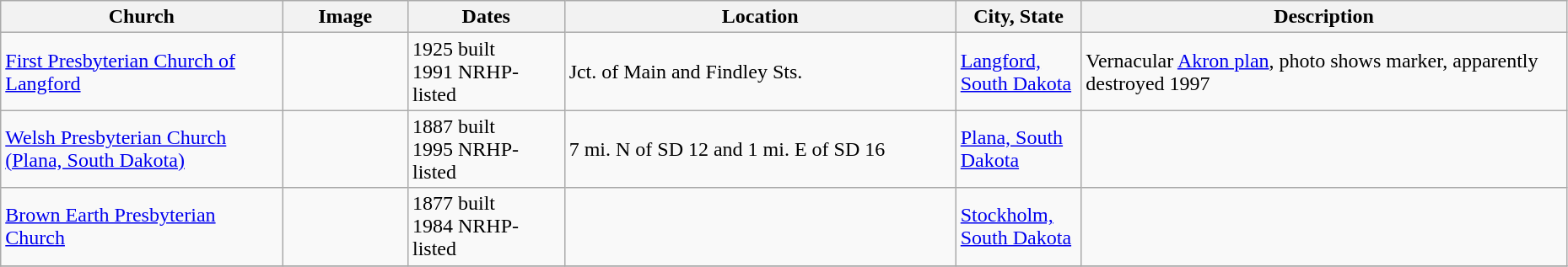<table class="wikitable sortable" style="width:98%">
<tr>
<th width = 18%><strong>Church</strong></th>
<th width = 8% class="unsortable"><strong>Image</strong></th>
<th width = 10%><strong>Dates</strong></th>
<th width = 25%><strong>Location</strong></th>
<th width = 8%><strong>City, State</strong></th>
<th class="unsortable"><strong>Description</strong></th>
</tr>
<tr>
<td><a href='#'>First Presbyterian Church of Langford</a></td>
<td></td>
<td>1925 built<br>1991 NRHP-listed</td>
<td>Jct. of Main and Findley Sts.<br><small></small></td>
<td><a href='#'>Langford, South Dakota</a></td>
<td>Vernacular <a href='#'>Akron plan</a>, photo shows marker, apparently destroyed 1997</td>
</tr>
<tr>
<td><a href='#'>Welsh Presbyterian Church (Plana, South Dakota)</a></td>
<td></td>
<td>1887 built<br>1995 NRHP-listed</td>
<td>7 mi. N of SD 12 and 1 mi. E of SD 16<br><small></small></td>
<td><a href='#'>Plana, South Dakota</a></td>
<td></td>
</tr>
<tr>
<td><a href='#'>Brown Earth Presbyterian Church</a></td>
<td></td>
<td>1877 built<br>1984 NRHP-listed</td>
<td><small></small></td>
<td><a href='#'>Stockholm, South Dakota</a></td>
<td></td>
</tr>
<tr>
</tr>
</table>
